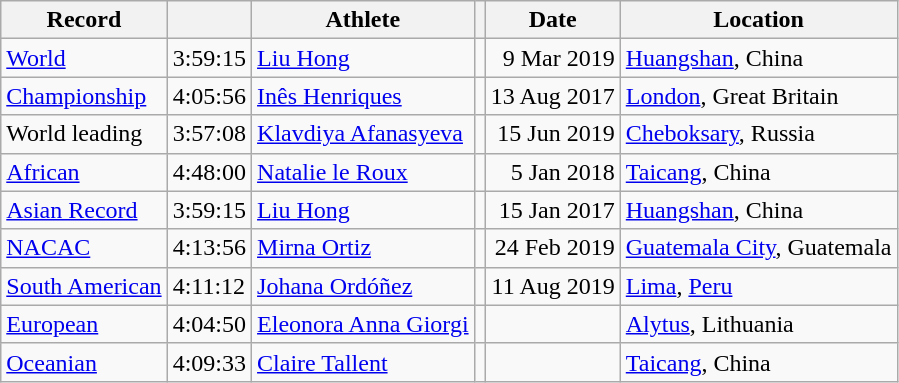<table class="wikitable">
<tr>
<th>Record</th>
<th></th>
<th>Athlete</th>
<th></th>
<th>Date</th>
<th>Location</th>
</tr>
<tr>
<td><a href='#'>World</a></td>
<td>3:59:15</td>
<td><a href='#'>Liu Hong</a></td>
<td></td>
<td align=right>9 Mar 2019</td>
<td><a href='#'>Huangshan</a>, China</td>
</tr>
<tr>
<td><a href='#'>Championship</a></td>
<td>4:05:56</td>
<td><a href='#'>Inês Henriques</a></td>
<td></td>
<td align=right>13 Aug 2017</td>
<td><a href='#'>London</a>, Great Britain</td>
</tr>
<tr>
<td>World leading</td>
<td>3:57:08</td>
<td><a href='#'>Klavdiya Afanasyeva</a></td>
<td></td>
<td align=right>15 Jun 2019</td>
<td><a href='#'>Cheboksary</a>, Russia</td>
</tr>
<tr>
<td><a href='#'>African</a></td>
<td>4:48:00</td>
<td><a href='#'>Natalie le Roux</a></td>
<td></td>
<td align=right>5 Jan 2018</td>
<td><a href='#'>Taicang</a>, China</td>
</tr>
<tr>
<td><a href='#'>Asian Record</a></td>
<td>3:59:15</td>
<td><a href='#'>Liu Hong</a></td>
<td></td>
<td align=right>15 Jan 2017</td>
<td><a href='#'>Huangshan</a>, China</td>
</tr>
<tr>
<td><a href='#'>NACAC</a></td>
<td>4:13:56</td>
<td><a href='#'>Mirna Ortiz</a></td>
<td></td>
<td align=right>24 Feb 2019</td>
<td><a href='#'>Guatemala City</a>, Guatemala</td>
</tr>
<tr>
<td><a href='#'>South American</a></td>
<td>4:11:12</td>
<td><a href='#'>Johana Ordóñez</a></td>
<td></td>
<td align=right>11 Aug 2019</td>
<td><a href='#'>Lima</a>, <a href='#'>Peru</a></td>
</tr>
<tr>
<td><a href='#'>European</a></td>
<td>4:04:50</td>
<td><a href='#'>Eleonora Anna Giorgi</a></td>
<td></td>
<td align=right></td>
<td><a href='#'>Alytus</a>, Lithuania</td>
</tr>
<tr>
<td><a href='#'>Oceanian</a></td>
<td>4:09:33</td>
<td><a href='#'>Claire Tallent</a></td>
<td></td>
<td align=right></td>
<td><a href='#'>Taicang</a>, China</td>
</tr>
</table>
